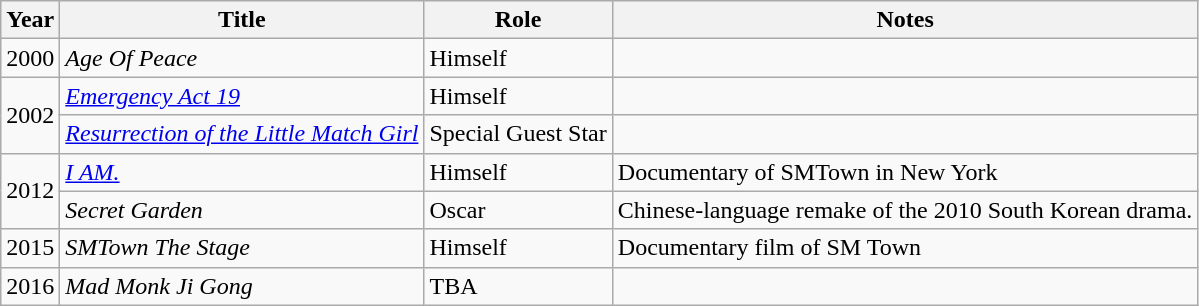<table class="wikitable">
<tr>
<th>Year</th>
<th>Title</th>
<th>Role</th>
<th>Notes</th>
</tr>
<tr>
<td>2000</td>
<td><em>Age Of Peace</em></td>
<td>Himself</td>
<td></td>
</tr>
<tr>
<td rowspan="2">2002</td>
<td><em><a href='#'>Emergency Act 19</a></em></td>
<td>Himself</td>
<td></td>
</tr>
<tr>
<td><em><a href='#'>Resurrection of the Little Match Girl</a></em></td>
<td>Special Guest Star</td>
<td></td>
</tr>
<tr>
<td rowspan="2">2012</td>
<td><em><a href='#'>I AM.</a></em></td>
<td>Himself</td>
<td>Documentary of SMTown in New York</td>
</tr>
<tr>
<td><em>Secret Garden</em></td>
<td>Oscar</td>
<td>Chinese-language remake of the 2010 South Korean drama.</td>
</tr>
<tr>
<td>2015</td>
<td><em>SMTown The Stage</em></td>
<td>Himself</td>
<td>Documentary film of SM Town</td>
</tr>
<tr>
<td>2016</td>
<td><em>Mad Monk Ji Gong</em></td>
<td>TBA</td>
<td></td>
</tr>
</table>
